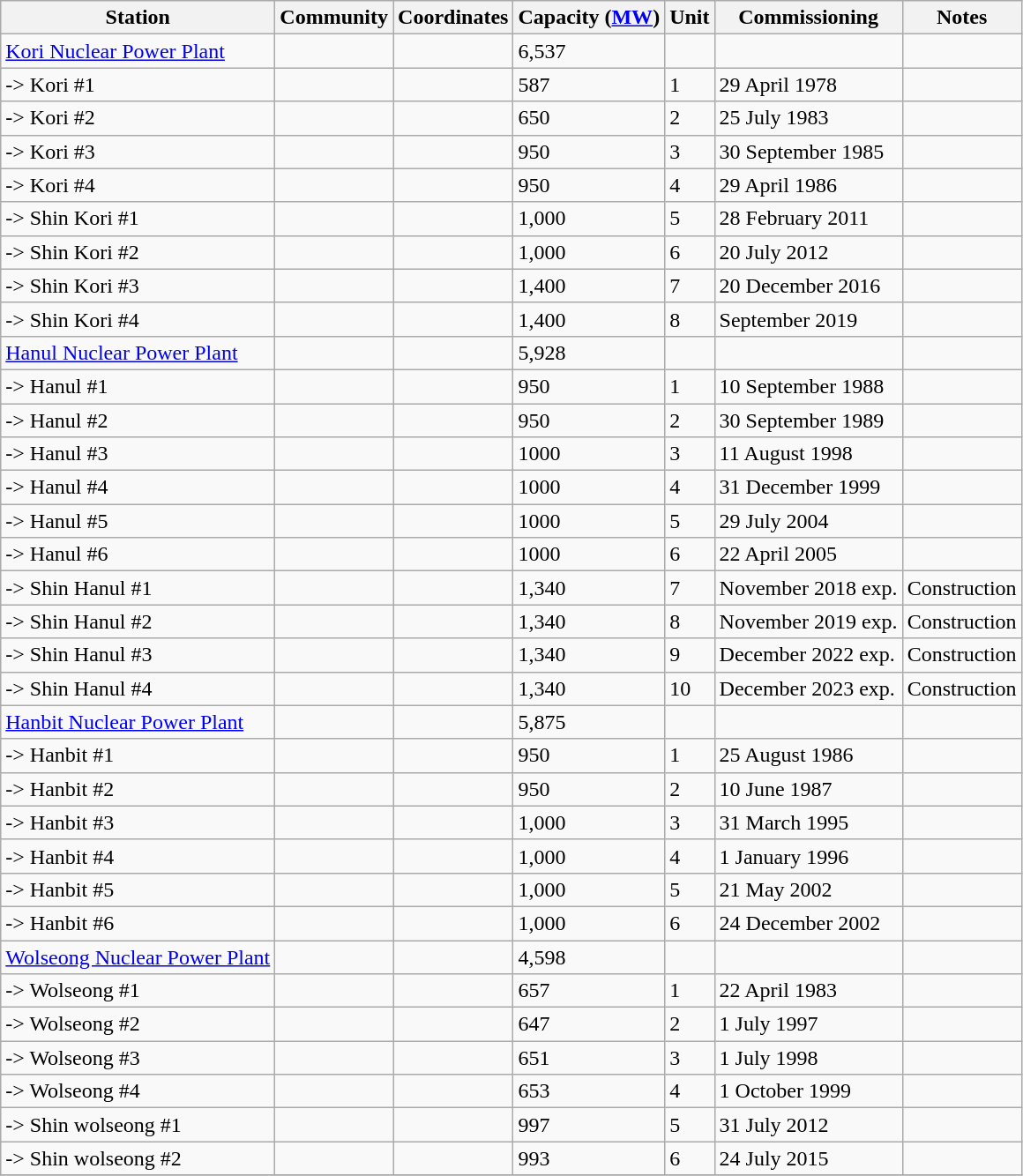<table class="wikitable sortable">
<tr>
<th>Station</th>
<th>Community</th>
<th>Coordinates</th>
<th>Capacity (<a href='#'>MW</a>)</th>
<th>Unit</th>
<th>Commissioning</th>
<th>Notes</th>
</tr>
<tr>
<td><a href='#'>Kori Nuclear Power Plant</a></td>
<td></td>
<td></td>
<td>6,537</td>
<td></td>
<td></td>
<td></td>
</tr>
<tr>
<td>-> Kori #1</td>
<td></td>
<td></td>
<td>587</td>
<td>1</td>
<td>29 April 1978</td>
<td></td>
</tr>
<tr>
<td>-> Kori #2</td>
<td></td>
<td></td>
<td>650</td>
<td>2</td>
<td>25 July 1983</td>
<td></td>
</tr>
<tr>
<td>-> Kori #3</td>
<td></td>
<td></td>
<td>950</td>
<td>3</td>
<td>30 September 1985</td>
<td></td>
</tr>
<tr>
<td>-> Kori #4</td>
<td></td>
<td></td>
<td>950</td>
<td>4</td>
<td>29 April 1986</td>
<td></td>
</tr>
<tr>
<td>-> Shin Kori #1</td>
<td></td>
<td></td>
<td>1,000</td>
<td>5</td>
<td>28 February 2011</td>
<td></td>
</tr>
<tr>
<td>-> Shin Kori #2</td>
<td></td>
<td></td>
<td>1,000</td>
<td>6</td>
<td>20 July 2012</td>
<td></td>
</tr>
<tr>
<td>-> Shin Kori #3</td>
<td></td>
<td></td>
<td>1,400</td>
<td>7</td>
<td>20 December 2016</td>
<td></td>
</tr>
<tr>
<td>-> Shin Kori #4</td>
<td></td>
<td></td>
<td>1,400</td>
<td>8</td>
<td>September 2019</td>
<td></td>
</tr>
<tr>
<td><a href='#'>Hanul Nuclear Power Plant</a></td>
<td></td>
<td></td>
<td>5,928</td>
<td></td>
<td></td>
<td></td>
</tr>
<tr>
<td>-> Hanul #1</td>
<td></td>
<td></td>
<td>950</td>
<td>1</td>
<td>10 September 1988</td>
<td></td>
</tr>
<tr>
<td>-> Hanul #2</td>
<td></td>
<td></td>
<td>950</td>
<td>2</td>
<td>30 September 1989</td>
<td></td>
</tr>
<tr>
<td>-> Hanul #3</td>
<td></td>
<td></td>
<td>1000</td>
<td>3</td>
<td>11 August 1998</td>
<td></td>
</tr>
<tr>
<td>-> Hanul #4</td>
<td></td>
<td></td>
<td>1000</td>
<td>4</td>
<td>31 December 1999</td>
<td></td>
</tr>
<tr>
<td>-> Hanul #5</td>
<td></td>
<td></td>
<td>1000</td>
<td>5</td>
<td>29 July 2004</td>
<td></td>
</tr>
<tr>
<td>-> Hanul #6</td>
<td></td>
<td></td>
<td>1000</td>
<td>6</td>
<td>22 April 2005</td>
<td></td>
</tr>
<tr>
<td>-> Shin Hanul #1</td>
<td></td>
<td></td>
<td>1,340</td>
<td>7</td>
<td>November 2018 exp.</td>
<td>Construction</td>
</tr>
<tr>
<td>-> Shin Hanul #2</td>
<td></td>
<td></td>
<td>1,340</td>
<td>8</td>
<td>November 2019 exp.</td>
<td>Construction</td>
</tr>
<tr>
<td>-> Shin Hanul #3</td>
<td></td>
<td></td>
<td>1,340</td>
<td>9</td>
<td>December 2022 exp.</td>
<td>Construction</td>
</tr>
<tr>
<td>-> Shin Hanul #4</td>
<td></td>
<td></td>
<td>1,340</td>
<td>10</td>
<td>December 2023 exp.</td>
<td>Construction</td>
</tr>
<tr>
<td><a href='#'>Hanbit Nuclear Power Plant</a></td>
<td></td>
<td></td>
<td>5,875</td>
<td></td>
<td></td>
<td></td>
</tr>
<tr>
<td>-> Hanbit #1</td>
<td></td>
<td></td>
<td>950</td>
<td>1</td>
<td>25 August 1986</td>
<td></td>
</tr>
<tr>
<td>-> Hanbit #2</td>
<td></td>
<td></td>
<td>950</td>
<td>2</td>
<td>10 June 1987</td>
<td></td>
</tr>
<tr>
<td>-> Hanbit #3</td>
<td></td>
<td></td>
<td>1,000</td>
<td>3</td>
<td>31 March 1995</td>
<td></td>
</tr>
<tr>
<td>-> Hanbit #4</td>
<td></td>
<td></td>
<td>1,000</td>
<td>4</td>
<td>1 January 1996</td>
<td></td>
</tr>
<tr>
<td>-> Hanbit #5</td>
<td></td>
<td></td>
<td>1,000</td>
<td>5</td>
<td>21 May 2002</td>
<td></td>
</tr>
<tr>
<td>-> Hanbit #6</td>
<td></td>
<td></td>
<td>1,000</td>
<td>6</td>
<td>24 December 2002</td>
<td></td>
</tr>
<tr>
<td><a href='#'>Wolseong Nuclear Power Plant</a></td>
<td></td>
<td></td>
<td>4,598</td>
<td></td>
<td></td>
<td></td>
</tr>
<tr>
<td>-> Wolseong #1</td>
<td></td>
<td></td>
<td>657</td>
<td>1</td>
<td>22 April 1983</td>
<td></td>
</tr>
<tr>
<td>-> Wolseong #2</td>
<td></td>
<td></td>
<td>647</td>
<td>2</td>
<td>1 July 1997</td>
<td></td>
</tr>
<tr>
<td>-> Wolseong #3</td>
<td></td>
<td></td>
<td>651</td>
<td>3</td>
<td>1 July 1998</td>
<td></td>
</tr>
<tr>
<td>-> Wolseong #4</td>
<td></td>
<td></td>
<td>653</td>
<td>4</td>
<td>1 October 1999</td>
<td></td>
</tr>
<tr>
<td>-> Shin wolseong #1</td>
<td></td>
<td></td>
<td>997</td>
<td>5</td>
<td>31 July 2012</td>
<td></td>
</tr>
<tr>
<td>-> Shin wolseong #2</td>
<td></td>
<td></td>
<td>993</td>
<td>6</td>
<td>24 July 2015</td>
<td></td>
</tr>
<tr>
</tr>
</table>
